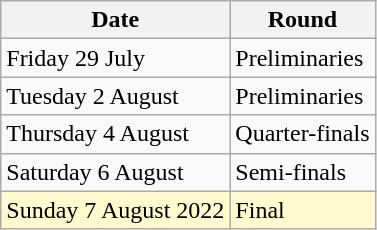<table class="wikitable">
<tr>
<th>Date</th>
<th>Round</th>
</tr>
<tr>
<td>Friday 29 July</td>
<td>Preliminaries</td>
</tr>
<tr>
<td>Tuesday 2 August</td>
<td>Preliminaries</td>
</tr>
<tr>
<td>Thursday 4 August</td>
<td>Quarter-finals</td>
</tr>
<tr>
<td>Saturday 6 August</td>
<td>Semi-finals</td>
</tr>
<tr>
<td style=background:lemonchiffon>Sunday 7 August 2022</td>
<td style=background:lemonchiffon>Final</td>
</tr>
</table>
